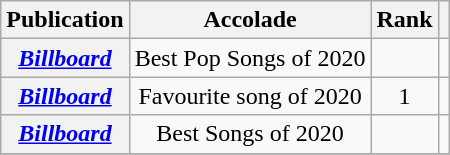<table class="wikitable sortable plainrowheaders" style="text-align:center;">
<tr>
<th>Publication</th>
<th class="unsortable">Accolade</th>
<th>Rank</th>
<th class="unsortable"></th>
</tr>
<tr>
<th scope="row" rowspan="1"><a href='#'><em>Billboard</em></a></th>
<td>Best Pop Songs of 2020</td>
<td></td>
<td style="text-align:center;"></td>
</tr>
<tr>
<th scope="row" rowspan="1"><a href='#'><em>Billboard</em></a></th>
<td>Favourite song of 2020</td>
<td style="text-align:center;">1</td>
<td style="text-align:center;"></td>
</tr>
<tr>
<th scope="row" rowspan="1"><a href='#'><em>Billboard</em></a></th>
<td>Best Songs of 2020</td>
<td></td>
<td style="text-align:center;"></td>
</tr>
<tr>
</tr>
</table>
